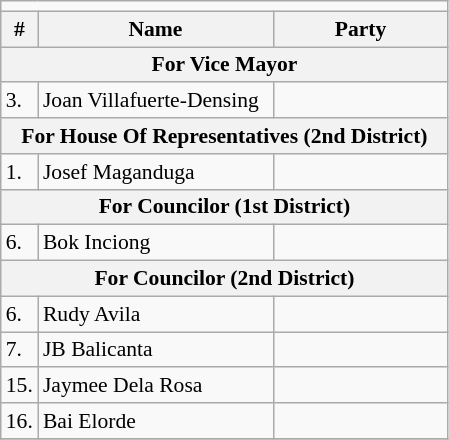<table class=wikitable style="font-size:90%">
<tr>
<td colspan=5 bgcolor=></td>
</tr>
<tr>
<th>#</th>
<th width=150px>Name</th>
<th colspan=2 width=110px>Party</th>
</tr>
<tr>
<th colspan=5>For Vice Mayor</th>
</tr>
<tr>
<td>3.</td>
<td>Joan Villafuerte-Densing</td>
<td></td>
</tr>
<tr>
<th colspan=5>For House Of Representatives (2nd District)</th>
</tr>
<tr>
<td>1.</td>
<td>Josef Maganduga</td>
<td></td>
</tr>
<tr>
<th colspan=5>For Councilor (1st District)</th>
</tr>
<tr>
<td>6.</td>
<td>Bok Inciong</td>
<td></td>
</tr>
<tr>
<th colspan=5>For Councilor (2nd District)</th>
</tr>
<tr>
<td>6.</td>
<td>Rudy Avila</td>
<td></td>
</tr>
<tr>
<td>7.</td>
<td>JB Balicanta</td>
<td></td>
</tr>
<tr>
<td>15.</td>
<td>Jaymee Dela Rosa</td>
<td></td>
</tr>
<tr>
<td>16.</td>
<td>Bai Elorde</td>
<td></td>
</tr>
<tr>
</tr>
</table>
